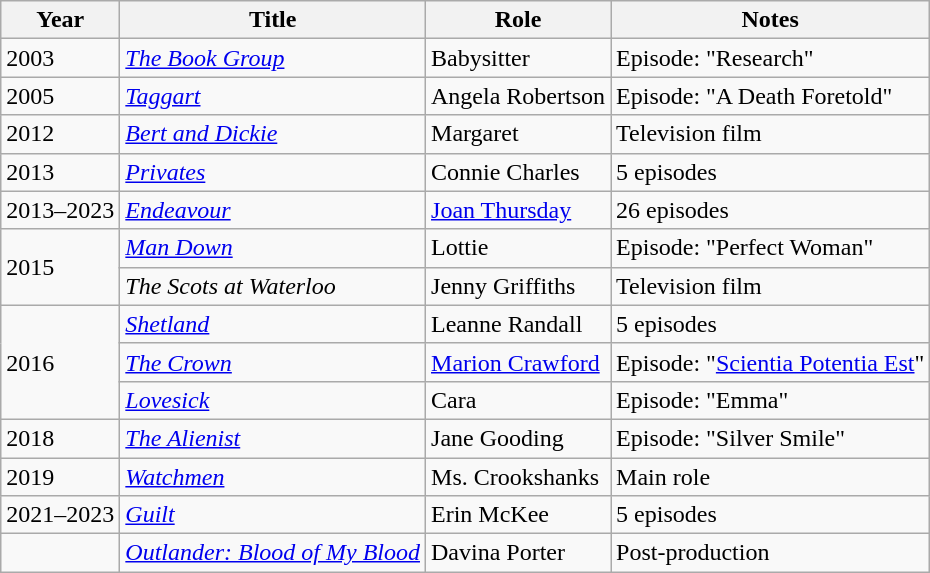<table class="wikitable">
<tr>
<th>Year</th>
<th>Title</th>
<th>Role</th>
<th>Notes</th>
</tr>
<tr>
<td>2003</td>
<td><em><a href='#'>The Book Group</a></em></td>
<td>Babysitter</td>
<td>Episode: "Research"</td>
</tr>
<tr>
<td>2005</td>
<td><em><a href='#'>Taggart</a></em></td>
<td>Angela Robertson</td>
<td>Episode: "A Death Foretold"</td>
</tr>
<tr>
<td>2012</td>
<td><em><a href='#'>Bert and Dickie</a></em></td>
<td>Margaret</td>
<td>Television film</td>
</tr>
<tr>
<td>2013</td>
<td><em><a href='#'>Privates</a></em></td>
<td>Connie Charles</td>
<td>5 episodes</td>
</tr>
<tr>
<td>2013–2023</td>
<td><em><a href='#'>Endeavour</a></em></td>
<td><a href='#'>Joan Thursday</a></td>
<td>26 episodes</td>
</tr>
<tr>
<td rowspan="2">2015</td>
<td><em><a href='#'>Man Down</a></em></td>
<td>Lottie</td>
<td>Episode: "Perfect Woman"</td>
</tr>
<tr>
<td><em>The Scots at Waterloo</em></td>
<td>Jenny Griffiths</td>
<td>Television film</td>
</tr>
<tr>
<td rowspan="3">2016</td>
<td><em><a href='#'>Shetland</a></em></td>
<td>Leanne Randall</td>
<td>5 episodes</td>
</tr>
<tr>
<td><em><a href='#'>The Crown</a></em></td>
<td><a href='#'>Marion Crawford</a></td>
<td>Episode: "<a href='#'>Scientia Potentia Est</a>"</td>
</tr>
<tr>
<td><em><a href='#'>Lovesick</a></em></td>
<td>Cara</td>
<td>Episode: "Emma"</td>
</tr>
<tr>
<td>2018</td>
<td><em><a href='#'>The Alienist</a></em></td>
<td>Jane Gooding</td>
<td>Episode: "Silver Smile"</td>
</tr>
<tr>
<td>2019</td>
<td><em><a href='#'>Watchmen</a></em></td>
<td>Ms. Crookshanks</td>
<td>Main role</td>
</tr>
<tr>
<td>2021–2023</td>
<td><em><a href='#'>Guilt</a></em></td>
<td>Erin McKee</td>
<td>5 episodes</td>
</tr>
<tr>
<td></td>
<td><em><a href='#'>Outlander: Blood of My Blood</a></em></td>
<td>Davina Porter</td>
<td>Post-production</td>
</tr>
</table>
